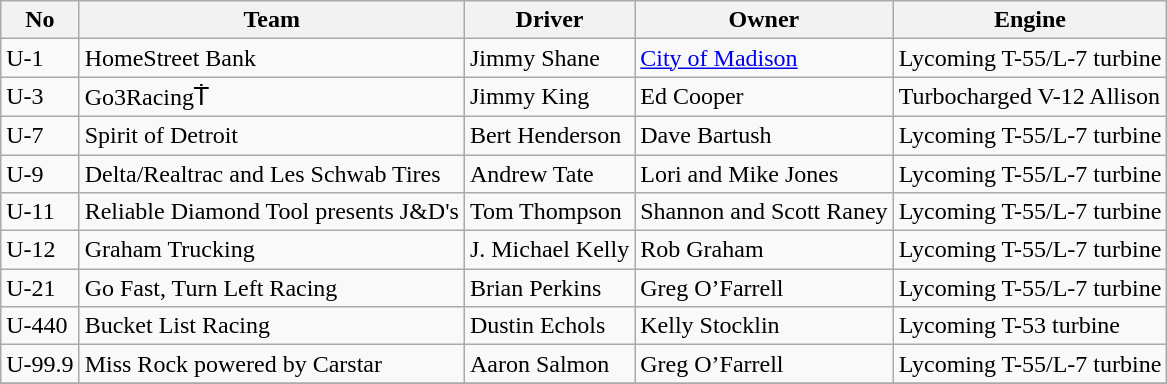<table class="wikitable">
<tr>
<th>No</th>
<th>Team</th>
<th>Driver</th>
<th>Owner</th>
<th>Engine</th>
</tr>
<tr>
<td>U-1</td>
<td>HomeStreet Bank</td>
<td>Jimmy Shane</td>
<td><a href='#'>City of Madison</a></td>
<td>Lycoming T-55/L-7 turbine</td>
</tr>
<tr>
<td>U-3</td>
<td>Go3RacingṪ</td>
<td>Jimmy King</td>
<td>Ed Cooper</td>
<td>Turbocharged V-12 Allison</td>
</tr>
<tr>
<td>U-7</td>
<td>Spirit of Detroit</td>
<td>Bert Henderson</td>
<td>Dave Bartush</td>
<td>Lycoming T-55/L-7 turbine</td>
</tr>
<tr>
<td>U-9</td>
<td>Delta/Realtrac and Les Schwab Tires</td>
<td>Andrew Tate</td>
<td>Lori and Mike Jones</td>
<td>Lycoming T-55/L-7 turbine</td>
</tr>
<tr>
<td>U-11</td>
<td>Reliable Diamond Tool presents J&D's</td>
<td>Tom Thompson</td>
<td>Shannon and Scott Raney</td>
<td>Lycoming T-55/L-7 turbine</td>
</tr>
<tr>
<td>U-12</td>
<td>Graham Trucking</td>
<td>J. Michael Kelly</td>
<td>Rob Graham</td>
<td>Lycoming T-55/L-7 turbine</td>
</tr>
<tr>
<td>U-21</td>
<td>Go Fast, Turn Left Racing</td>
<td>Brian Perkins</td>
<td>Greg O’Farrell</td>
<td>Lycoming T-55/L-7 turbine</td>
</tr>
<tr>
<td>U-440</td>
<td>Bucket List Racing</td>
<td>Dustin Echols</td>
<td>Kelly Stocklin</td>
<td>Lycoming T-53 turbine</td>
</tr>
<tr>
<td>U-99.9</td>
<td>Miss Rock powered by Carstar</td>
<td>Aaron Salmon</td>
<td>Greg O’Farrell</td>
<td>Lycoming T-55/L-7 turbine</td>
</tr>
<tr>
</tr>
</table>
